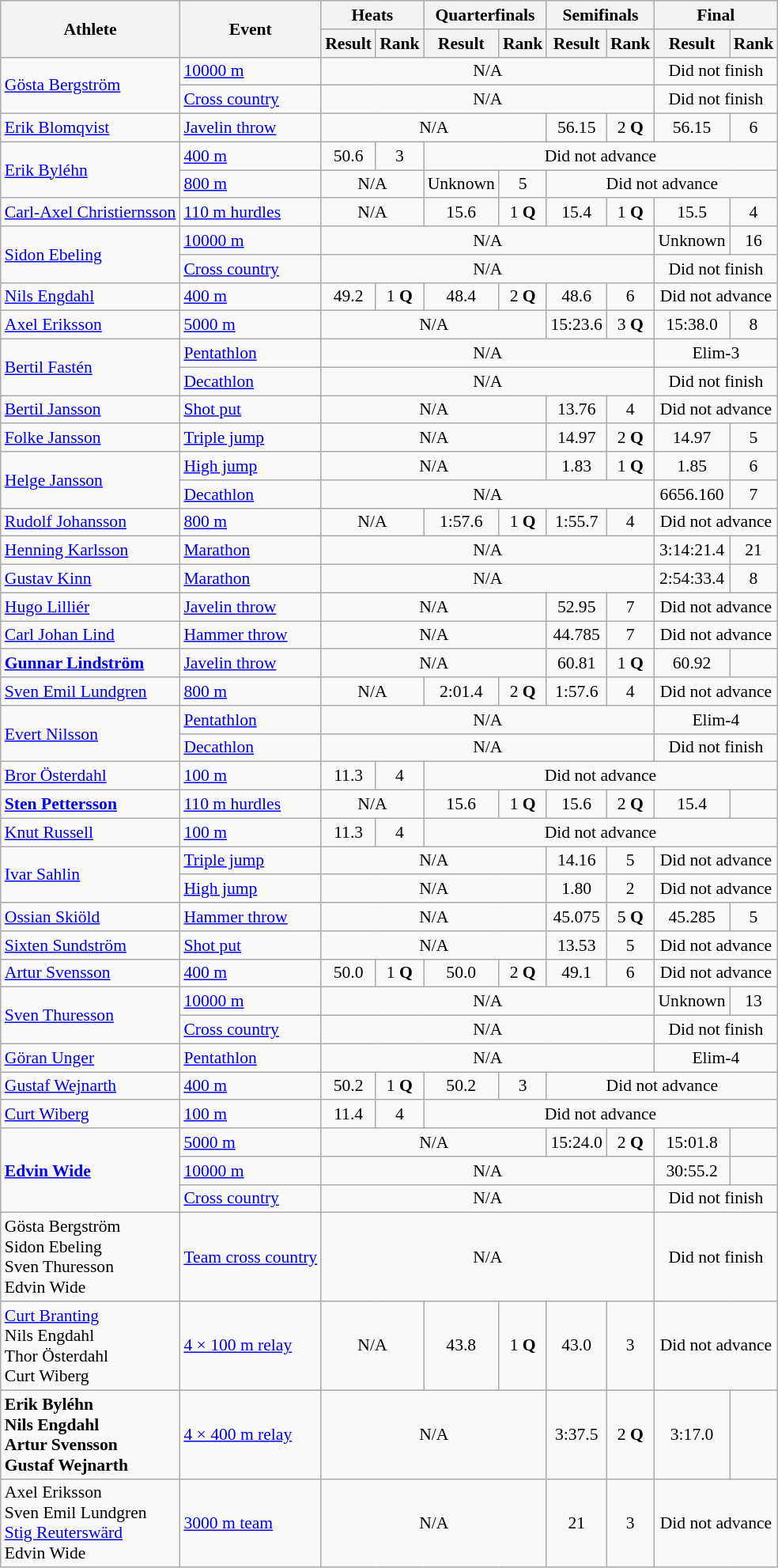<table class=wikitable style="font-size:90%">
<tr>
<th rowspan=2>Athlete</th>
<th rowspan=2>Event</th>
<th colspan=2>Heats</th>
<th colspan=2>Quarterfinals</th>
<th colspan=2>Semifinals</th>
<th colspan=2>Final</th>
</tr>
<tr>
<th>Result</th>
<th>Rank</th>
<th>Result</th>
<th>Rank</th>
<th>Result</th>
<th>Rank</th>
<th>Result</th>
<th>Rank</th>
</tr>
<tr>
<td rowspan=2><a href='#'>Gösta Bergström</a></td>
<td><a href='#'>10000 m</a></td>
<td align=center colspan=6>N/A</td>
<td align=center colspan=2>Did not finish</td>
</tr>
<tr>
<td><a href='#'>Cross country</a></td>
<td align=center colspan=6>N/A</td>
<td align=center colspan=2>Did not finish</td>
</tr>
<tr>
<td><a href='#'>Erik Blomqvist</a></td>
<td><a href='#'>Javelin throw</a></td>
<td align=center colspan=4>N/A</td>
<td align=center>56.15</td>
<td align=center>2 <strong>Q</strong></td>
<td align=center>56.15</td>
<td align=center>6</td>
</tr>
<tr>
<td rowspan=2><a href='#'>Erik Byléhn</a></td>
<td><a href='#'>400 m</a></td>
<td align=center>50.6</td>
<td align=center>3</td>
<td align=center colspan=6>Did not advance</td>
</tr>
<tr>
<td><a href='#'>800 m</a></td>
<td align=center colspan=2>N/A</td>
<td align=center>Unknown</td>
<td align=center>5</td>
<td align=center colspan=4>Did not advance</td>
</tr>
<tr>
<td><a href='#'>Carl-Axel Christiernsson</a></td>
<td><a href='#'>110 m hurdles</a></td>
<td align=center colspan=2>N/A</td>
<td align=center>15.6</td>
<td align=center>1 <strong>Q</strong></td>
<td align=center>15.4</td>
<td align=center>1 <strong>Q</strong></td>
<td align=center>15.5</td>
<td align=center>4</td>
</tr>
<tr>
<td rowspan=2><a href='#'>Sidon Ebeling</a></td>
<td><a href='#'>10000 m</a></td>
<td align=center colspan=6>N/A</td>
<td align=center>Unknown</td>
<td align=center>16</td>
</tr>
<tr>
<td><a href='#'>Cross country</a></td>
<td align=center colspan=6>N/A</td>
<td align=center colspan=2>Did not finish</td>
</tr>
<tr>
<td><a href='#'>Nils Engdahl</a></td>
<td><a href='#'>400 m</a></td>
<td align=center>49.2</td>
<td align=center>1 <strong>Q</strong></td>
<td align=center>48.4</td>
<td align=center>2 <strong>Q</strong></td>
<td align=center>48.6</td>
<td align=center>6</td>
<td align=center colspan=2>Did not advance</td>
</tr>
<tr>
<td><a href='#'>Axel Eriksson</a></td>
<td><a href='#'>5000 m</a></td>
<td align=center colspan=4>N/A</td>
<td align=center>15:23.6</td>
<td align=center>3 <strong>Q</strong></td>
<td align=center>15:38.0</td>
<td align=center>8</td>
</tr>
<tr>
<td rowspan=2><a href='#'>Bertil Fastén</a></td>
<td><a href='#'>Pentathlon</a></td>
<td align=center colspan=6>N/A</td>
<td align=center colspan=2>Elim-3</td>
</tr>
<tr>
<td><a href='#'>Decathlon</a></td>
<td align=center colspan=6>N/A</td>
<td align=center colspan=2>Did not finish</td>
</tr>
<tr>
<td><a href='#'>Bertil Jansson</a></td>
<td><a href='#'>Shot put</a></td>
<td align=center colspan=4>N/A</td>
<td align=center>13.76</td>
<td align=center>4</td>
<td align=center colspan=2>Did not advance</td>
</tr>
<tr>
<td><a href='#'>Folke Jansson</a></td>
<td><a href='#'>Triple jump</a></td>
<td align=center colspan=4>N/A</td>
<td align=center>14.97</td>
<td align=center>2 <strong>Q</strong></td>
<td align=center>14.97</td>
<td align=center>5</td>
</tr>
<tr>
<td rowspan=2><a href='#'>Helge Jansson</a></td>
<td><a href='#'>High jump</a></td>
<td align=center colspan=4>N/A</td>
<td align=center>1.83</td>
<td align=center>1 <strong>Q</strong></td>
<td align=center>1.85</td>
<td align=center>6</td>
</tr>
<tr>
<td><a href='#'>Decathlon</a></td>
<td align=center colspan=6>N/A</td>
<td align=center>6656.160</td>
<td align=center>7</td>
</tr>
<tr>
<td><a href='#'>Rudolf Johansson</a></td>
<td><a href='#'>800 m</a></td>
<td align=center colspan=2>N/A</td>
<td align=center>1:57.6</td>
<td align=center>1 <strong>Q</strong></td>
<td align=center>1:55.7</td>
<td align=center>4</td>
<td align=center colspan=2>Did not advance</td>
</tr>
<tr>
<td><a href='#'>Henning Karlsson</a></td>
<td><a href='#'>Marathon</a></td>
<td align=center colspan=6>N/A</td>
<td align=center>3:14:21.4</td>
<td align=center>21</td>
</tr>
<tr>
<td><a href='#'>Gustav Kinn</a></td>
<td><a href='#'>Marathon</a></td>
<td align=center colspan=6>N/A</td>
<td align=center>2:54:33.4</td>
<td align=center>8</td>
</tr>
<tr>
<td><a href='#'>Hugo Lilliér</a></td>
<td><a href='#'>Javelin throw</a></td>
<td align=center colspan=4>N/A</td>
<td align=center>52.95</td>
<td align=center>7</td>
<td align=center colspan=2>Did not advance</td>
</tr>
<tr>
<td><a href='#'>Carl Johan Lind</a></td>
<td><a href='#'>Hammer throw</a></td>
<td align=center colspan=4>N/A</td>
<td align=center>44.785</td>
<td align=center>7</td>
<td align=center colspan=2>Did not advance</td>
</tr>
<tr>
<td><strong><a href='#'>Gunnar Lindström</a></strong></td>
<td><a href='#'>Javelin throw</a></td>
<td align=center colspan=4>N/A</td>
<td align=center>60.81</td>
<td align=center>1 <strong>Q</strong></td>
<td align=center>60.92</td>
<td align=center></td>
</tr>
<tr>
<td><a href='#'>Sven Emil Lundgren</a></td>
<td><a href='#'>800 m</a></td>
<td align=center colspan=2>N/A</td>
<td align=center>2:01.4</td>
<td align=center>2 <strong>Q</strong></td>
<td align=center>1:57.6</td>
<td align=center>4</td>
<td align=center colspan=2>Did not advance</td>
</tr>
<tr>
<td rowspan=2><a href='#'>Evert Nilsson</a></td>
<td><a href='#'>Pentathlon</a></td>
<td align=center colspan=6>N/A</td>
<td align=center colspan=2>Elim-4</td>
</tr>
<tr>
<td><a href='#'>Decathlon</a></td>
<td align=center colspan=6>N/A</td>
<td align=center colspan=2>Did not finish</td>
</tr>
<tr>
<td><a href='#'>Bror Österdahl</a></td>
<td><a href='#'>100 m</a></td>
<td align=center>11.3</td>
<td align=center>4</td>
<td align=center colspan=6>Did not advance</td>
</tr>
<tr>
<td><strong><a href='#'>Sten Pettersson</a></strong></td>
<td><a href='#'>110 m hurdles</a></td>
<td align=center colspan=2>N/A</td>
<td align=center>15.6</td>
<td align=center>1 <strong>Q</strong></td>
<td align=center>15.6</td>
<td align=center>2 <strong>Q</strong></td>
<td align=center>15.4</td>
<td align=center></td>
</tr>
<tr>
<td><a href='#'>Knut Russell</a></td>
<td><a href='#'>100 m</a></td>
<td align=center>11.3</td>
<td align=center>4</td>
<td align=center colspan=6>Did not advance</td>
</tr>
<tr>
<td rowspan=2><a href='#'>Ivar Sahlin</a></td>
<td><a href='#'>Triple jump</a></td>
<td align=center colspan=4>N/A</td>
<td align=center>14.16</td>
<td align=center>5</td>
<td align=center colspan=2>Did not advance</td>
</tr>
<tr>
<td><a href='#'>High jump</a></td>
<td align=center colspan=4>N/A</td>
<td align=center>1.80</td>
<td align=center>2</td>
<td align=center colspan=2>Did not advance</td>
</tr>
<tr>
<td><a href='#'>Ossian Skiöld</a></td>
<td><a href='#'>Hammer throw</a></td>
<td align=center colspan=4>N/A</td>
<td align=center>45.075</td>
<td align=center>5 <strong>Q</strong></td>
<td align=center>45.285</td>
<td align=center>5</td>
</tr>
<tr>
<td><a href='#'>Sixten Sundström</a></td>
<td><a href='#'>Shot put</a></td>
<td align=center colspan=4>N/A</td>
<td align=center>13.53</td>
<td align=center>5</td>
<td align=center colspan=2>Did not advance</td>
</tr>
<tr>
<td><a href='#'>Artur Svensson</a></td>
<td><a href='#'>400 m</a></td>
<td align=center>50.0</td>
<td align=center>1 <strong>Q</strong></td>
<td align=center>50.0</td>
<td align=center>2 <strong>Q</strong></td>
<td align=center>49.1</td>
<td align=center>6</td>
<td align=center colspan=2>Did not advance</td>
</tr>
<tr>
<td rowspan=2><a href='#'>Sven Thuresson</a></td>
<td><a href='#'>10000 m</a></td>
<td align=center colspan=6>N/A</td>
<td align=center>Unknown</td>
<td align=center>13</td>
</tr>
<tr>
<td><a href='#'>Cross country</a></td>
<td align=center colspan=6>N/A</td>
<td align=center colspan=2>Did not finish</td>
</tr>
<tr>
<td><a href='#'>Göran Unger</a></td>
<td><a href='#'>Pentathlon</a></td>
<td align=center colspan=6>N/A</td>
<td align=center colspan=2>Elim-4</td>
</tr>
<tr>
<td><a href='#'>Gustaf Wejnarth</a></td>
<td><a href='#'>400 m</a></td>
<td align=center>50.2</td>
<td align=center>1 <strong>Q</strong></td>
<td align=center>50.2</td>
<td align=center>3</td>
<td align=center colspan=4>Did not advance</td>
</tr>
<tr>
<td><a href='#'>Curt Wiberg</a></td>
<td><a href='#'>100 m</a></td>
<td align=center>11.4</td>
<td align=center>4</td>
<td align=center colspan=6>Did not advance</td>
</tr>
<tr>
<td rowspan=3><strong><a href='#'>Edvin Wide</a></strong></td>
<td><a href='#'>5000 m</a></td>
<td align=center colspan=4>N/A</td>
<td align=center>15:24.0</td>
<td align=center>2 <strong>Q</strong></td>
<td align=center>15:01.8</td>
<td align=center></td>
</tr>
<tr>
<td><a href='#'>10000 m</a></td>
<td align=center colspan=6>N/A</td>
<td align=center>30:55.2</td>
<td align=center></td>
</tr>
<tr>
<td><a href='#'>Cross country</a></td>
<td align=center colspan=6>N/A</td>
<td align=center colspan=2>Did not finish</td>
</tr>
<tr>
<td>Gösta Bergström <br> Sidon Ebeling <br> Sven Thuresson <br> Edvin Wide</td>
<td><a href='#'>Team cross country</a></td>
<td align=center colspan=6>N/A</td>
<td align=center colspan=2>Did not finish</td>
</tr>
<tr>
<td><a href='#'>Curt Branting</a> <br> Nils Engdahl <br> Thor Österdahl <br> Curt Wiberg</td>
<td><a href='#'>4 × 100 m relay</a></td>
<td align=center colspan=2>N/A</td>
<td align=center>43.8</td>
<td align=center>1 <strong>Q</strong></td>
<td align=center>43.0</td>
<td align=center>3</td>
<td align=center colspan=2>Did not advance</td>
</tr>
<tr>
<td><strong>Erik Byléhn <br> Nils Engdahl <br> Artur Svensson <br> Gustaf Wejnarth</strong></td>
<td><a href='#'>4 × 400 m relay</a></td>
<td align=center colspan=4>N/A</td>
<td align=center>3:37.5</td>
<td align=center>2 <strong>Q</strong></td>
<td align=center>3:17.0</td>
<td align=center></td>
</tr>
<tr>
<td>Axel Eriksson <br> Sven Emil Lundgren <br> <a href='#'>Stig Reuterswärd</a> <br> Edvin Wide</td>
<td><a href='#'>3000 m team</a></td>
<td align=center colspan=4>N/A</td>
<td align=center>21</td>
<td align=center>3</td>
<td align=center colspan=2>Did not advance</td>
</tr>
</table>
